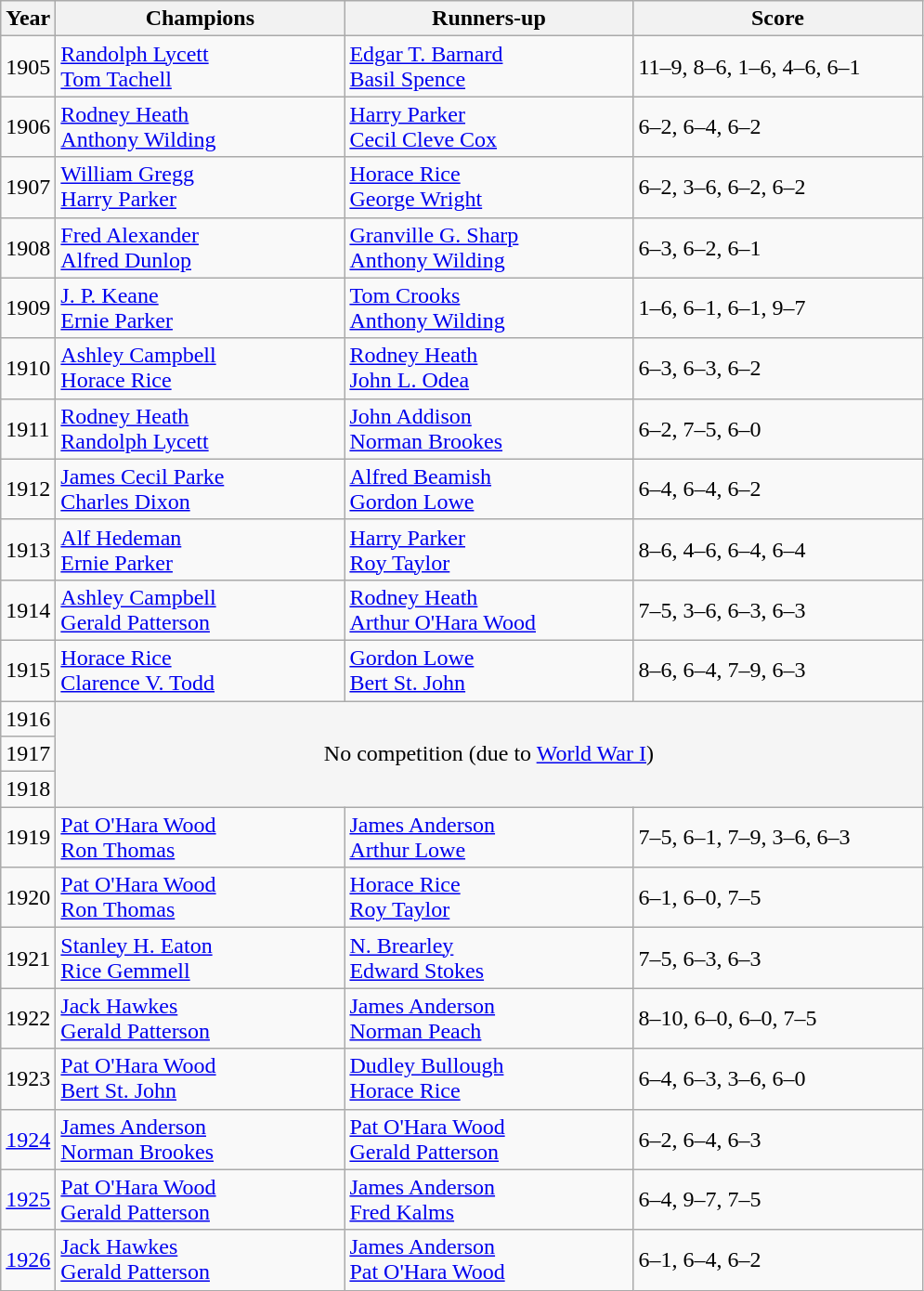<table class="sortable wikitable">
<tr>
<th>Year</th>
<th width=200>Champions</th>
<th width=200>Runners-up</th>
<th width=200 class="unsortable">Score</th>
</tr>
<tr>
<td>1905</td>
<td> <a href='#'>Randolph Lycett</a><br>  <a href='#'>Tom Tachell</a></td>
<td> <a href='#'>Edgar T. Barnard</a><br>  <a href='#'>Basil Spence</a></td>
<td>11–9, 8–6, 1–6, 4–6, 6–1</td>
</tr>
<tr>
<td>1906</td>
<td> <a href='#'>Rodney Heath</a><br> <a href='#'>Anthony Wilding</a></td>
<td> <a href='#'>Harry Parker</a><br>  <a href='#'>Cecil Cleve Cox</a></td>
<td>6–2, 6–4, 6–2</td>
</tr>
<tr>
<td>1907</td>
<td> <a href='#'>William Gregg</a><br> <a href='#'>Harry Parker</a></td>
<td> <a href='#'>Horace Rice</a><br>  <a href='#'>George Wright</a></td>
<td>6–2, 3–6, 6–2, 6–2</td>
</tr>
<tr>
<td>1908</td>
<td> <a href='#'>Fred Alexander</a><br> <a href='#'>Alfred Dunlop</a></td>
<td> <a href='#'>Granville G. Sharp</a><br> <a href='#'>Anthony Wilding</a></td>
<td>6–3, 6–2, 6–1</td>
</tr>
<tr>
<td>1909</td>
<td> <a href='#'>J. P. Keane</a><br> <a href='#'>Ernie Parker</a></td>
<td> <a href='#'>Tom Crooks</a><br> <a href='#'>Anthony Wilding</a></td>
<td>1–6, 6–1, 6–1, 9–7</td>
</tr>
<tr>
<td>1910</td>
<td> <a href='#'>Ashley Campbell</a><br> <a href='#'>Horace Rice</a></td>
<td> <a href='#'>Rodney Heath</a><br> <a href='#'>John L. Odea</a></td>
<td>6–3, 6–3, 6–2</td>
</tr>
<tr>
<td>1911</td>
<td> <a href='#'>Rodney Heath</a><br> <a href='#'>Randolph Lycett</a></td>
<td> <a href='#'>John Addison</a><br> <a href='#'>Norman Brookes</a></td>
<td>6–2, 7–5, 6–0</td>
</tr>
<tr>
<td>1912</td>
<td> <a href='#'>James Cecil Parke</a><br> <a href='#'>Charles Dixon</a></td>
<td> <a href='#'>Alfred Beamish</a><br> <a href='#'>Gordon Lowe</a></td>
<td>6–4, 6–4, 6–2</td>
</tr>
<tr>
<td>1913</td>
<td> <a href='#'>Alf Hedeman</a><br> <a href='#'>Ernie Parker</a></td>
<td> <a href='#'>Harry Parker</a><br> <a href='#'>Roy Taylor</a></td>
<td>8–6, 4–6, 6–4, 6–4</td>
</tr>
<tr>
<td>1914</td>
<td> <a href='#'>Ashley Campbell</a><br> <a href='#'>Gerald Patterson</a></td>
<td> <a href='#'>Rodney Heath</a><br> <a href='#'>Arthur O'Hara Wood</a></td>
<td>7–5, 3–6, 6–3, 6–3</td>
</tr>
<tr>
<td>1915</td>
<td> <a href='#'>Horace Rice</a><br> <a href='#'>Clarence V. Todd</a></td>
<td> <a href='#'>Gordon Lowe</a><br> <a href='#'>Bert St. John</a></td>
<td>8–6, 6–4, 7–9, 6–3</td>
</tr>
<tr>
<td>1916</td>
<td rowspan="3" colspan="3" align="center" bgcolor="F5F5F5">No competition (due to <a href='#'>World War I</a>)</td>
</tr>
<tr>
<td>1917</td>
</tr>
<tr>
<td>1918</td>
</tr>
<tr>
<td>1919</td>
<td> <a href='#'>Pat O'Hara Wood</a><br> <a href='#'>Ron Thomas</a></td>
<td> <a href='#'>James Anderson</a><br> <a href='#'>Arthur Lowe</a></td>
<td>7–5, 6–1, 7–9, 3–6, 6–3</td>
</tr>
<tr>
<td>1920</td>
<td> <a href='#'>Pat O'Hara Wood</a><br> <a href='#'>Ron Thomas</a></td>
<td> <a href='#'>Horace Rice</a><br> <a href='#'>Roy Taylor</a></td>
<td>6–1, 6–0, 7–5</td>
</tr>
<tr>
<td>1921</td>
<td> <a href='#'>Stanley H. Eaton</a><br> <a href='#'>Rice Gemmell</a></td>
<td> <a href='#'>N. Brearley</a><br> <a href='#'>Edward Stokes</a></td>
<td>7–5, 6–3, 6–3</td>
</tr>
<tr>
<td>1922</td>
<td> <a href='#'>Jack Hawkes</a><br> <a href='#'>Gerald Patterson</a></td>
<td> <a href='#'>James Anderson</a><br> <a href='#'>Norman Peach</a></td>
<td>8–10, 6–0, 6–0, 7–5</td>
</tr>
<tr>
<td>1923</td>
<td> <a href='#'>Pat O'Hara Wood</a><br> <a href='#'>Bert St. John</a></td>
<td> <a href='#'>Dudley Bullough</a><br> <a href='#'>Horace Rice</a></td>
<td>6–4, 6–3, 3–6, 6–0</td>
</tr>
<tr>
<td><a href='#'>1924</a></td>
<td> <a href='#'>James Anderson</a><br> <a href='#'>Norman Brookes</a></td>
<td> <a href='#'>Pat O'Hara Wood</a><br> <a href='#'>Gerald Patterson</a></td>
<td>6–2, 6–4, 6–3</td>
</tr>
<tr>
<td><a href='#'>1925</a></td>
<td> <a href='#'>Pat O'Hara Wood</a><br> <a href='#'>Gerald Patterson</a></td>
<td> <a href='#'>James Anderson</a><br> <a href='#'>Fred Kalms</a></td>
<td>6–4, 9–7, 7–5</td>
</tr>
<tr>
<td><a href='#'>1926</a></td>
<td> <a href='#'>Jack Hawkes</a><br> <a href='#'>Gerald Patterson</a></td>
<td> <a href='#'>James Anderson</a><br> <a href='#'>Pat O'Hara Wood</a></td>
<td>6–1, 6–4, 6–2</td>
</tr>
</table>
